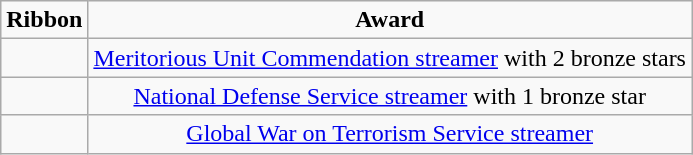<table class="wikitable" style="text-align:center">
<tr>
<td><strong>Ribbon</strong></td>
<td><strong>Award</strong></td>
</tr>
<tr>
<td></td>
<td><a href='#'>Meritorious Unit Commendation streamer</a> with 2 bronze stars</td>
</tr>
<tr>
<td></td>
<td><a href='#'>National Defense Service streamer</a> with 1 bronze star</td>
</tr>
<tr>
<td></td>
<td><a href='#'>Global War on Terrorism Service streamer</a></td>
</tr>
</table>
